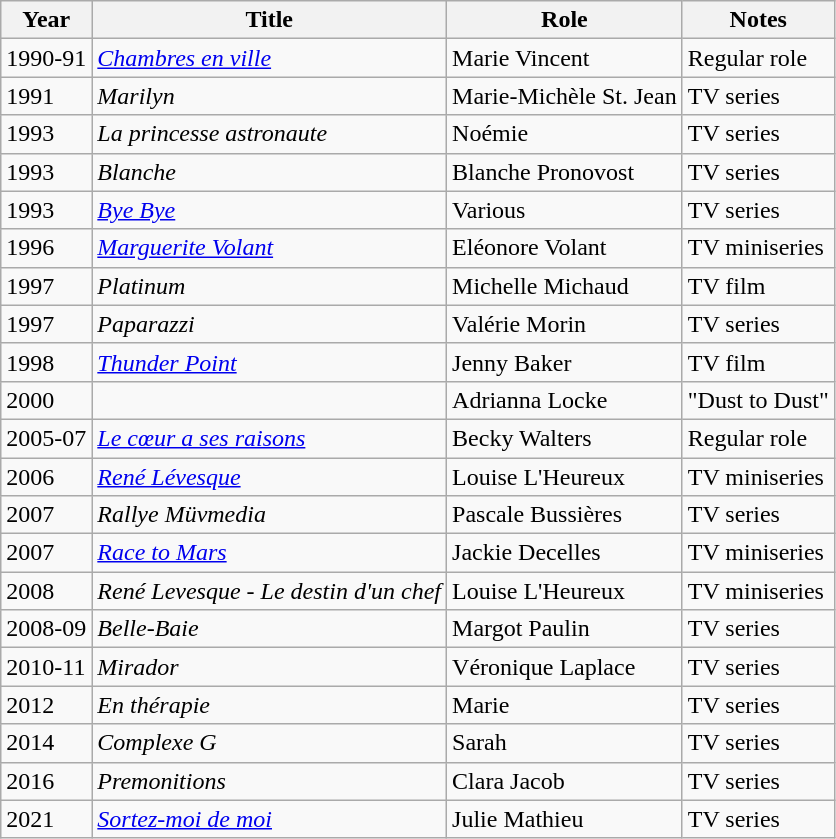<table class="wikitable sortable">
<tr>
<th>Year</th>
<th>Title</th>
<th>Role</th>
<th class="unsortable">Notes</th>
</tr>
<tr>
<td>1990-91</td>
<td><em><a href='#'>Chambres en ville</a></em></td>
<td>Marie Vincent</td>
<td>Regular role</td>
</tr>
<tr>
<td>1991</td>
<td><em>Marilyn</em></td>
<td>Marie-Michèle St. Jean</td>
<td>TV series</td>
</tr>
<tr>
<td>1993</td>
<td><em>La princesse astronaute</em></td>
<td>Noémie</td>
<td>TV series</td>
</tr>
<tr>
<td>1993</td>
<td><em>Blanche</em></td>
<td>Blanche Pronovost</td>
<td>TV series</td>
</tr>
<tr>
<td>1993</td>
<td><em><a href='#'>Bye Bye</a></em></td>
<td>Various</td>
<td>TV series</td>
</tr>
<tr>
<td>1996</td>
<td><em><a href='#'>Marguerite Volant</a></em></td>
<td>Eléonore Volant</td>
<td>TV miniseries</td>
</tr>
<tr>
<td>1997</td>
<td><em>Platinum</em></td>
<td>Michelle Michaud</td>
<td>TV film</td>
</tr>
<tr>
<td>1997</td>
<td><em>Paparazzi</em></td>
<td>Valérie Morin</td>
<td>TV series</td>
</tr>
<tr>
<td>1998</td>
<td><em><a href='#'>Thunder Point</a></em></td>
<td>Jenny Baker</td>
<td>TV film</td>
</tr>
<tr>
<td>2000</td>
<td><em></em></td>
<td>Adrianna Locke</td>
<td>"Dust to Dust"</td>
</tr>
<tr>
<td>2005-07</td>
<td><em><a href='#'>Le cœur a ses raisons</a></em></td>
<td>Becky Walters</td>
<td>Regular role</td>
</tr>
<tr>
<td>2006</td>
<td><em><a href='#'>René Lévesque</a></em></td>
<td>Louise L'Heureux</td>
<td>TV miniseries</td>
</tr>
<tr>
<td>2007</td>
<td><em>Rallye Müvmedia</em></td>
<td>Pascale Bussières</td>
<td>TV series</td>
</tr>
<tr>
<td>2007</td>
<td><em><a href='#'>Race to Mars</a></em></td>
<td>Jackie Decelles</td>
<td>TV miniseries</td>
</tr>
<tr>
<td>2008</td>
<td><em>René Levesque - Le destin d'un chef</em></td>
<td>Louise L'Heureux</td>
<td>TV miniseries</td>
</tr>
<tr>
<td>2008-09</td>
<td><em>Belle-Baie</em></td>
<td>Margot Paulin</td>
<td>TV series</td>
</tr>
<tr>
<td>2010-11</td>
<td><em>Mirador</em></td>
<td>Véronique Laplace</td>
<td>TV series</td>
</tr>
<tr>
<td>2012</td>
<td><em>En thérapie</em></td>
<td>Marie</td>
<td>TV series</td>
</tr>
<tr>
<td>2014</td>
<td><em>Complexe G</em></td>
<td>Sarah</td>
<td>TV series</td>
</tr>
<tr>
<td>2016</td>
<td><em>Premonitions</em></td>
<td>Clara Jacob</td>
<td>TV series</td>
</tr>
<tr>
<td>2021</td>
<td><em><a href='#'>Sortez-moi de moi</a></em></td>
<td>Julie Mathieu</td>
<td>TV series</td>
</tr>
</table>
